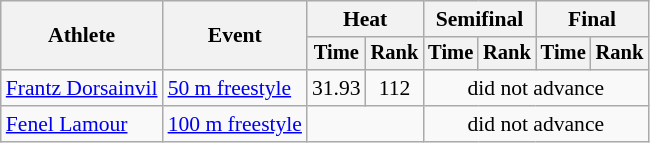<table class=wikitable style="font-size:90%">
<tr>
<th rowspan="2">Athlete</th>
<th rowspan="2">Event</th>
<th colspan="2">Heat</th>
<th colspan="2">Semifinal</th>
<th colspan="2">Final</th>
</tr>
<tr style="font-size:95%">
<th>Time</th>
<th>Rank</th>
<th>Time</th>
<th>Rank</th>
<th>Time</th>
<th>Rank</th>
</tr>
<tr align=center>
<td align=left><a href='#'>Frantz Dorsainvil</a></td>
<td align=left><a href='#'>50 m freestyle</a></td>
<td>31.93</td>
<td>112</td>
<td colspan=4>did not advance</td>
</tr>
<tr align=center>
<td align=left><a href='#'>Fenel Lamour</a></td>
<td align=left><a href='#'>100 m freestyle</a></td>
<td colspan=2></td>
<td colspan=4>did not advance</td>
</tr>
</table>
